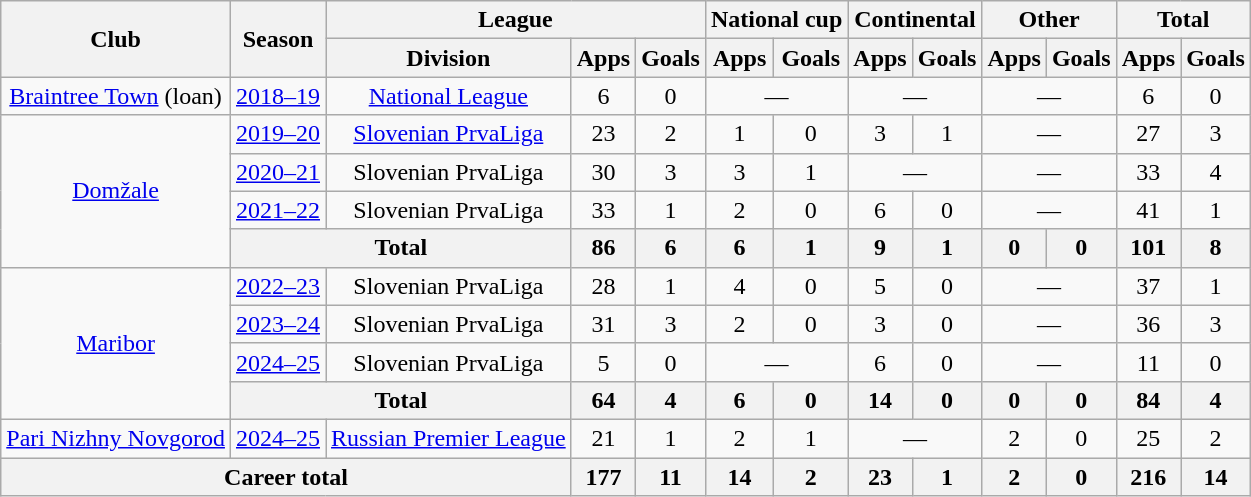<table class="wikitable" style="text-align: center;">
<tr>
<th rowspan=2>Club</th>
<th rowspan=2>Season</th>
<th colspan=3>League</th>
<th colspan=2>National cup</th>
<th colspan=2>Continental</th>
<th colspan=2>Other</th>
<th colspan=2>Total</th>
</tr>
<tr>
<th>Division</th>
<th>Apps</th>
<th>Goals</th>
<th>Apps</th>
<th>Goals</th>
<th>Apps</th>
<th>Goals</th>
<th>Apps</th>
<th>Goals</th>
<th>Apps</th>
<th>Goals</th>
</tr>
<tr>
<td><a href='#'>Braintree Town</a> (loan)</td>
<td><a href='#'>2018–19</a></td>
<td><a href='#'>National League</a></td>
<td>6</td>
<td>0</td>
<td colspan=2>—</td>
<td colspan=2>—</td>
<td colspan=2>—</td>
<td>6</td>
<td>0</td>
</tr>
<tr>
<td rowspan="4"><a href='#'>Domžale</a></td>
<td><a href='#'>2019–20</a></td>
<td><a href='#'>Slovenian PrvaLiga</a></td>
<td>23</td>
<td>2</td>
<td>1</td>
<td>0</td>
<td>3</td>
<td>1</td>
<td colspan=2>—</td>
<td>27</td>
<td>3</td>
</tr>
<tr>
<td><a href='#'>2020–21</a></td>
<td>Slovenian PrvaLiga</td>
<td>30</td>
<td>3</td>
<td>3</td>
<td>1</td>
<td colspan=2>—</td>
<td colspan=2>—</td>
<td>33</td>
<td>4</td>
</tr>
<tr>
<td><a href='#'>2021–22</a></td>
<td>Slovenian PrvaLiga</td>
<td>33</td>
<td>1</td>
<td>2</td>
<td>0</td>
<td>6</td>
<td>0</td>
<td colspan=2>—</td>
<td>41</td>
<td>1</td>
</tr>
<tr>
<th colspan=2>Total</th>
<th>86</th>
<th>6</th>
<th>6</th>
<th>1</th>
<th>9</th>
<th>1</th>
<th>0</th>
<th>0</th>
<th>101</th>
<th>8</th>
</tr>
<tr>
<td rowspan="4"><a href='#'>Maribor</a></td>
<td><a href='#'>2022–23</a></td>
<td>Slovenian PrvaLiga</td>
<td>28</td>
<td>1</td>
<td>4</td>
<td>0</td>
<td>5</td>
<td>0</td>
<td colspan=2>—</td>
<td>37</td>
<td>1</td>
</tr>
<tr>
<td><a href='#'>2023–24</a></td>
<td>Slovenian PrvaLiga</td>
<td>31</td>
<td>3</td>
<td>2</td>
<td>0</td>
<td>3</td>
<td>0</td>
<td colspan=2>—</td>
<td>36</td>
<td>3</td>
</tr>
<tr>
<td><a href='#'>2024–25</a></td>
<td>Slovenian PrvaLiga</td>
<td>5</td>
<td>0</td>
<td colspan=2>—</td>
<td>6</td>
<td>0</td>
<td colspan=2>—</td>
<td>11</td>
<td>0</td>
</tr>
<tr>
<th colspan=2>Total</th>
<th>64</th>
<th>4</th>
<th>6</th>
<th>0</th>
<th>14</th>
<th>0</th>
<th>0</th>
<th>0</th>
<th>84</th>
<th>4</th>
</tr>
<tr>
<td><a href='#'>Pari Nizhny Novgorod</a></td>
<td><a href='#'>2024–25</a></td>
<td><a href='#'>Russian Premier League</a></td>
<td>21</td>
<td>1</td>
<td>2</td>
<td>1</td>
<td colspan=2>—</td>
<td>2</td>
<td>0</td>
<td>25</td>
<td>2</td>
</tr>
<tr>
<th colspan=3>Career total</th>
<th>177</th>
<th>11</th>
<th>14</th>
<th>2</th>
<th>23</th>
<th>1</th>
<th>2</th>
<th>0</th>
<th>216</th>
<th>14</th>
</tr>
</table>
